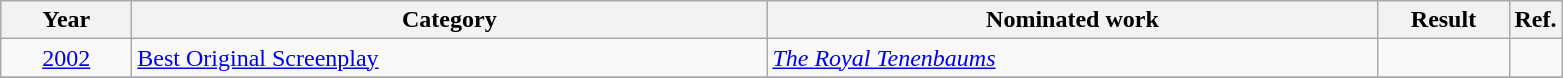<table class=wikitable>
<tr>
<th scope="col" style="width:5em;">Year</th>
<th scope="col" style="width:26em;">Category</th>
<th scope="col" style="width:25em;">Nominated work</th>
<th scope="col" style="width:5em;">Result</th>
<th>Ref.</th>
</tr>
<tr>
<td style="text-align:center;"><a href='#'>2002</a></td>
<td><a href='#'>Best Original Screenplay</a></td>
<td><em><a href='#'>The Royal Tenenbaums</a></em></td>
<td></td>
<td></td>
</tr>
<tr>
</tr>
</table>
